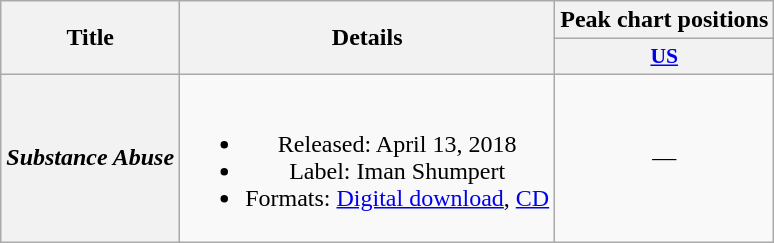<table class="wikitable plainrowheaders" style="text-align:center;">
<tr>
<th scope="col" rowspan="2">Title</th>
<th scope="col" rowspan="2">Details</th>
<th scope="col" colspan="1">Peak chart positions</th>
</tr>
<tr>
<th scope="col" style="font-size:90%;"><a href='#'>US</a><br></th>
</tr>
<tr>
<th scope="row"><em>Substance Abuse</em></th>
<td><br><ul><li>Released: April 13, 2018</li><li>Label: Iman Shumpert</li><li>Formats: <a href='#'>Digital download</a>, <a href='#'>CD</a></li></ul></td>
<td>—</td>
</tr>
</table>
